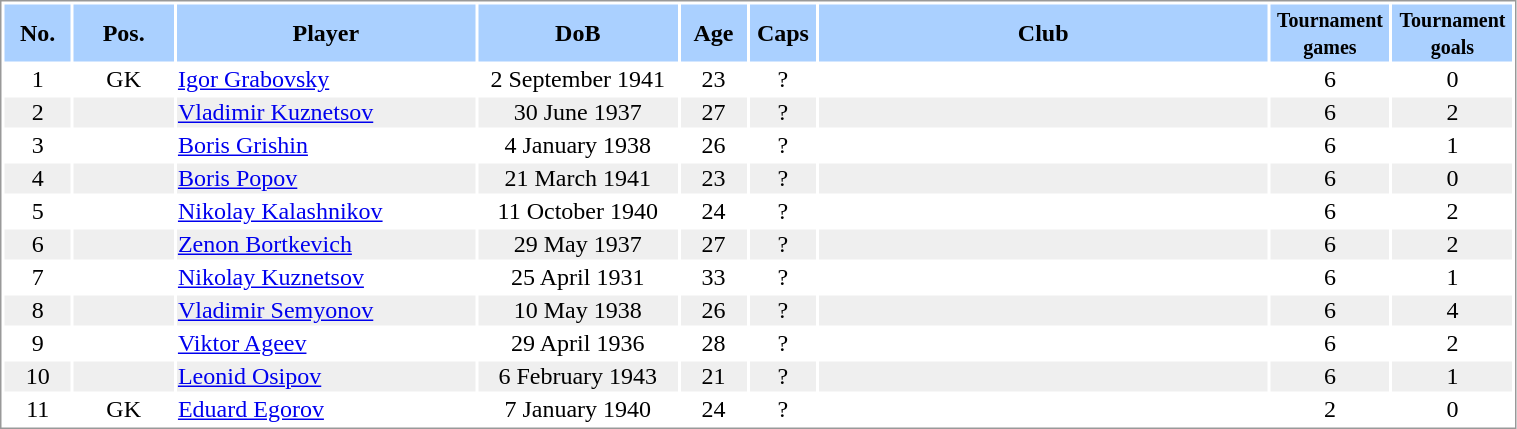<table border="0" width="80%" style="border: 1px solid #999; background-color:#FFFFFF; text-align:center">
<tr align="center" bgcolor="#AAD0FF">
<th width=4%>No.</th>
<th width=6%>Pos.</th>
<th width=18%>Player</th>
<th width=12%>DoB</th>
<th width=4%>Age</th>
<th width=4%>Caps</th>
<th width=27%>Club</th>
<th width=6%><small>Tournament<br>games</small></th>
<th width=6%><small>Tournament<br>goals</small></th>
</tr>
<tr>
<td>1</td>
<td>GK</td>
<td align="left"><a href='#'>Igor Grabovsky</a></td>
<td>2 September 1941</td>
<td>23</td>
<td>?</td>
<td align="left"></td>
<td>6</td>
<td>0</td>
</tr>
<tr bgcolor="#EFEFEF">
<td>2</td>
<td></td>
<td align="left"><a href='#'>Vladimir Kuznetsov</a></td>
<td>30 June 1937</td>
<td>27</td>
<td>?</td>
<td align="left"></td>
<td>6</td>
<td>2</td>
</tr>
<tr>
<td>3</td>
<td></td>
<td align="left"><a href='#'>Boris Grishin</a></td>
<td>4 January 1938</td>
<td>26</td>
<td>?</td>
<td align="left"></td>
<td>6</td>
<td>1</td>
</tr>
<tr bgcolor="#EFEFEF">
<td>4</td>
<td></td>
<td align="left"><a href='#'>Boris Popov</a></td>
<td>21 March 1941</td>
<td>23</td>
<td>?</td>
<td align="left"></td>
<td>6</td>
<td>0</td>
</tr>
<tr>
<td>5</td>
<td></td>
<td align="left"><a href='#'>Nikolay Kalashnikov</a></td>
<td>11 October 1940</td>
<td>24</td>
<td>?</td>
<td align="left"></td>
<td>6</td>
<td>2</td>
</tr>
<tr bgcolor="#EFEFEF">
<td>6</td>
<td></td>
<td align="left"><a href='#'>Zenon Bortkevich</a></td>
<td>29 May 1937</td>
<td>27</td>
<td>?</td>
<td align="left"></td>
<td>6</td>
<td>2</td>
</tr>
<tr>
<td>7</td>
<td></td>
<td align="left"><a href='#'>Nikolay Kuznetsov</a></td>
<td>25 April 1931</td>
<td>33</td>
<td>?</td>
<td align="left"></td>
<td>6</td>
<td>1</td>
</tr>
<tr bgcolor="#EFEFEF">
<td>8</td>
<td></td>
<td align="left"><a href='#'>Vladimir Semyonov</a></td>
<td>10 May 1938</td>
<td>26</td>
<td>?</td>
<td align="left"></td>
<td>6</td>
<td>4</td>
</tr>
<tr>
<td>9</td>
<td></td>
<td align="left"><a href='#'>Viktor Ageev</a></td>
<td>29 April 1936</td>
<td>28</td>
<td>?</td>
<td align="left"></td>
<td>6</td>
<td>2</td>
</tr>
<tr bgcolor="#EFEFEF">
<td>10</td>
<td></td>
<td align="left"><a href='#'>Leonid Osipov</a></td>
<td>6 February 1943</td>
<td>21</td>
<td>?</td>
<td align="left"></td>
<td>6</td>
<td>1</td>
</tr>
<tr>
<td>11</td>
<td>GK</td>
<td align="left"><a href='#'>Eduard Egorov</a></td>
<td>7 January 1940</td>
<td>24</td>
<td>?</td>
<td align="left"></td>
<td>2</td>
<td>0</td>
</tr>
</table>
